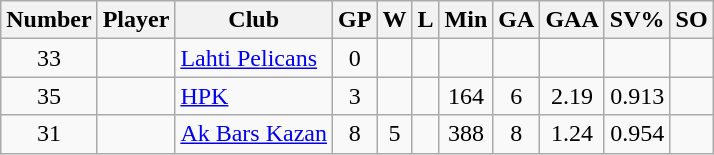<table class="wikitable sortable" style="text-align: center;">
<tr>
<th scope="col">Number</th>
<th scope="col">Player</th>
<th scope="col">Club</th>
<th scope="col">GP</th>
<th scope="col">W</th>
<th scope="col">L</th>
<th scope="col">Min</th>
<th scope="col">GA</th>
<th scope="col">GAA</th>
<th scope="col">SV%</th>
<th scope="col">SO</th>
</tr>
<tr>
<td>33</td>
<td scope="row" align=left></td>
<td align=left><a href='#'>Lahti Pelicans</a></td>
<td>0</td>
<td></td>
<td></td>
<td></td>
<td></td>
<td></td>
<td></td>
<td></td>
</tr>
<tr>
<td>35</td>
<td scope="row" align=left></td>
<td align=left><a href='#'>HPK</a></td>
<td>3</td>
<td></td>
<td></td>
<td>164</td>
<td>6</td>
<td>2.19</td>
<td>0.913</td>
<td></td>
</tr>
<tr>
<td>31</td>
<td scope="row" align=left></td>
<td align=left><a href='#'>Ak Bars Kazan</a></td>
<td>8</td>
<td>5</td>
<td></td>
<td>388</td>
<td>8</td>
<td>1.24</td>
<td>0.954</td>
<td></td>
</tr>
</table>
